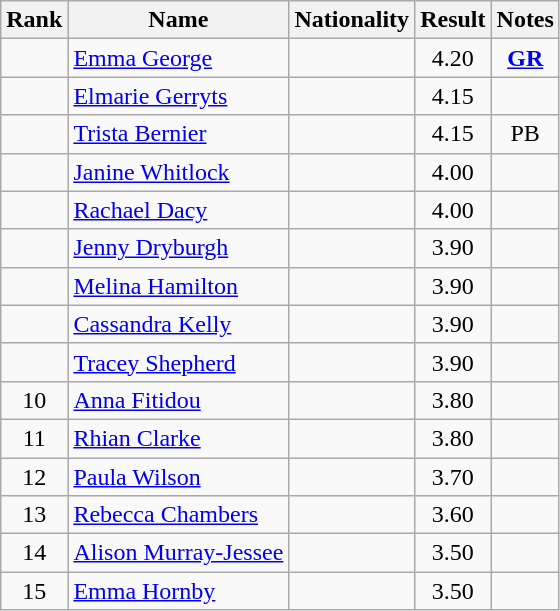<table class="wikitable sortable" style="text-align:center">
<tr>
<th>Rank</th>
<th>Name</th>
<th>Nationality</th>
<th>Result</th>
<th>Notes</th>
</tr>
<tr>
<td></td>
<td align=left><a href='#'>Emma George</a></td>
<td align=left></td>
<td>4.20</td>
<td><strong><a href='#'>GR</a></strong></td>
</tr>
<tr>
<td></td>
<td align=left><a href='#'>Elmarie Gerryts</a></td>
<td align=left></td>
<td>4.15</td>
<td></td>
</tr>
<tr>
<td></td>
<td align=left><a href='#'>Trista Bernier</a></td>
<td align=left></td>
<td>4.15</td>
<td>PB</td>
</tr>
<tr>
<td></td>
<td align=left><a href='#'>Janine Whitlock</a></td>
<td align=left></td>
<td>4.00</td>
<td></td>
</tr>
<tr>
<td></td>
<td align=left><a href='#'>Rachael Dacy</a></td>
<td align=left></td>
<td>4.00</td>
<td></td>
</tr>
<tr>
<td></td>
<td align=left><a href='#'>Jenny Dryburgh</a></td>
<td align=left></td>
<td>3.90</td>
<td></td>
</tr>
<tr>
<td></td>
<td align=left><a href='#'>Melina Hamilton</a></td>
<td align=left></td>
<td>3.90</td>
<td></td>
</tr>
<tr>
<td></td>
<td align=left><a href='#'>Cassandra Kelly</a></td>
<td align="left"></td>
<td>3.90</td>
<td></td>
</tr>
<tr>
<td></td>
<td align=left><a href='#'>Tracey Shepherd</a></td>
<td align=left></td>
<td>3.90</td>
<td></td>
</tr>
<tr>
<td>10</td>
<td align=left><a href='#'>Anna Fitidou</a></td>
<td align=left></td>
<td>3.80</td>
<td></td>
</tr>
<tr>
<td>11</td>
<td align=left><a href='#'>Rhian Clarke</a></td>
<td align=left></td>
<td>3.80</td>
<td></td>
</tr>
<tr>
<td>12</td>
<td align=left><a href='#'>Paula Wilson</a></td>
<td align=left></td>
<td>3.70</td>
<td></td>
</tr>
<tr>
<td>13</td>
<td align=left><a href='#'>Rebecca Chambers</a></td>
<td align=left></td>
<td>3.60</td>
<td></td>
</tr>
<tr>
<td>14</td>
<td align=left><a href='#'>Alison Murray-Jessee</a></td>
<td align=left></td>
<td>3.50</td>
<td></td>
</tr>
<tr>
<td>15</td>
<td align=left><a href='#'>Emma Hornby</a></td>
<td align=left></td>
<td>3.50</td>
<td></td>
</tr>
</table>
